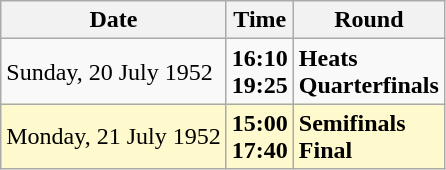<table class="wikitable">
<tr>
<th>Date</th>
<th>Time</th>
<th>Round</th>
</tr>
<tr>
<td>Sunday, 20 July 1952</td>
<td><strong>16:10</strong><br><strong>19:25</strong></td>
<td><strong>Heats</strong><br><strong>Quarterfinals</strong></td>
</tr>
<tr style=background:lemonchiffon>
<td>Monday, 21 July 1952</td>
<td><strong>15:00</strong><br><strong>17:40</strong></td>
<td><strong>Semifinals</strong><br><strong>Final</strong></td>
</tr>
</table>
